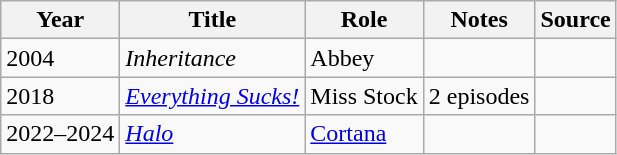<table class="wikitable sortable plainrowheaders">
<tr>
<th>Year</th>
<th>Title</th>
<th>Role</th>
<th class="unsortable">Notes</th>
<th class="unsortable">Source</th>
</tr>
<tr>
<td>2004</td>
<td><em>Inheritance</em></td>
<td>Abbey</td>
<td></td>
<td></td>
</tr>
<tr>
<td>2018</td>
<td><em><a href='#'>Everything Sucks!</a></em></td>
<td>Miss Stock</td>
<td>2 episodes</td>
<td></td>
</tr>
<tr>
<td>2022–2024</td>
<td><em><a href='#'>Halo</a></em></td>
<td><a href='#'>Cortana</a></td>
<td></td>
<td></td>
</tr>
</table>
